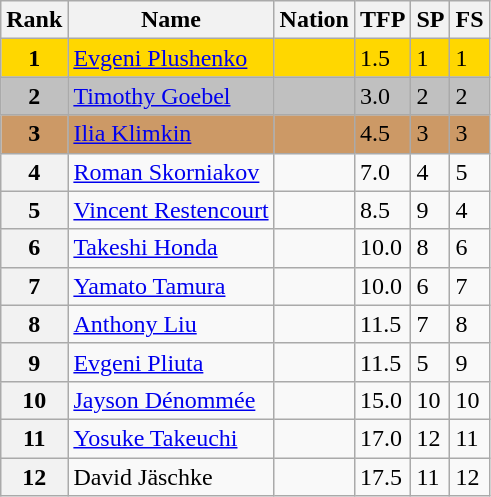<table class="wikitable">
<tr>
<th>Rank</th>
<th>Name</th>
<th>Nation</th>
<th>TFP</th>
<th>SP</th>
<th>FS</th>
</tr>
<tr bgcolor="gold">
<td align="center"><strong>1</strong></td>
<td><a href='#'>Evgeni Plushenko</a></td>
<td></td>
<td>1.5</td>
<td>1</td>
<td>1</td>
</tr>
<tr bgcolor="silver">
<td align="center"><strong>2</strong></td>
<td><a href='#'>Timothy Goebel</a></td>
<td></td>
<td>3.0</td>
<td>2</td>
<td>2</td>
</tr>
<tr bgcolor="cc9966">
<td align="center"><strong>3</strong></td>
<td><a href='#'>Ilia Klimkin</a></td>
<td></td>
<td>4.5</td>
<td>3</td>
<td>3</td>
</tr>
<tr>
<th>4</th>
<td><a href='#'>Roman Skorniakov</a></td>
<td></td>
<td>7.0</td>
<td>4</td>
<td>5</td>
</tr>
<tr>
<th>5</th>
<td><a href='#'>Vincent Restencourt</a></td>
<td></td>
<td>8.5</td>
<td>9</td>
<td>4</td>
</tr>
<tr>
<th>6</th>
<td><a href='#'>Takeshi Honda</a></td>
<td></td>
<td>10.0</td>
<td>8</td>
<td>6</td>
</tr>
<tr>
<th>7</th>
<td><a href='#'>Yamato Tamura</a></td>
<td></td>
<td>10.0</td>
<td>6</td>
<td>7</td>
</tr>
<tr>
<th>8</th>
<td><a href='#'>Anthony Liu</a></td>
<td></td>
<td>11.5</td>
<td>7</td>
<td>8</td>
</tr>
<tr>
<th>9</th>
<td><a href='#'>Evgeni Pliuta</a></td>
<td></td>
<td>11.5</td>
<td>5</td>
<td>9</td>
</tr>
<tr>
<th>10</th>
<td><a href='#'>Jayson Dénommée</a></td>
<td></td>
<td>15.0</td>
<td>10</td>
<td>10</td>
</tr>
<tr>
<th>11</th>
<td><a href='#'>Yosuke Takeuchi</a></td>
<td></td>
<td>17.0</td>
<td>12</td>
<td>11</td>
</tr>
<tr>
<th>12</th>
<td>David Jäschke</td>
<td></td>
<td>17.5</td>
<td>11</td>
<td>12</td>
</tr>
</table>
